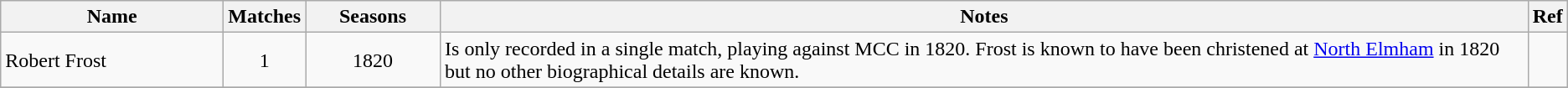<table class="wikitable">
<tr>
<th style="width:170px">Name</th>
<th>Matches</th>
<th style="width: 100px">Seasons</th>
<th>Notes</th>
<th>Ref</th>
</tr>
<tr>
<td>Robert Frost</td>
<td align=center>1</td>
<td align=center>1820</td>
<td>Is only recorded in a single match, playing against MCC in 1820. Frost is known to have been christened at <a href='#'>North Elmham</a> in 1820 but no other biographical details are known.</td>
<td></td>
</tr>
<tr>
</tr>
</table>
